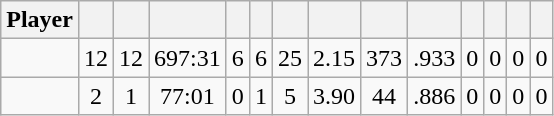<table class="wikitable sortable" style="text-align:center;">
<tr>
<th>Player</th>
<th></th>
<th></th>
<th></th>
<th></th>
<th></th>
<th></th>
<th></th>
<th></th>
<th></th>
<th></th>
<th></th>
<th></th>
<th></th>
</tr>
<tr>
<td></td>
<td>12</td>
<td>12</td>
<td>697:31</td>
<td>6</td>
<td>6</td>
<td>25</td>
<td>2.15</td>
<td>373</td>
<td>.933</td>
<td>0</td>
<td>0</td>
<td>0</td>
<td>0</td>
</tr>
<tr>
<td></td>
<td>2</td>
<td>1</td>
<td>77:01</td>
<td>0</td>
<td>1</td>
<td>5</td>
<td>3.90</td>
<td>44</td>
<td>.886</td>
<td>0</td>
<td>0</td>
<td>0</td>
<td>0</td>
</tr>
</table>
